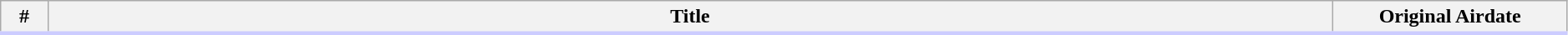<table class="wikitable" width="99%">
<tr style="border-bottom:3px solid #CCF">
<th width="3%">#</th>
<th>Title</th>
<th width="15%">Original Airdate<br>





















</th>
</tr>
</table>
